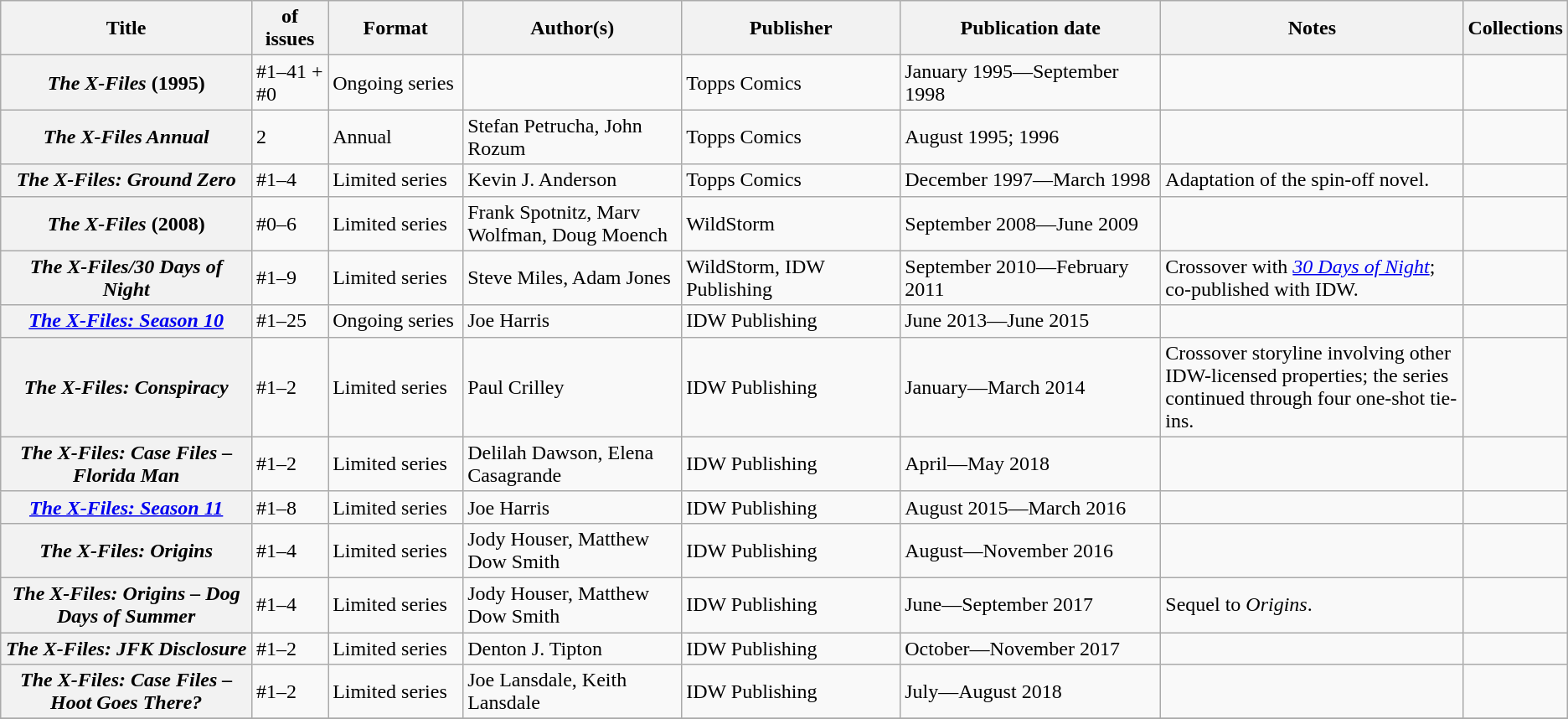<table class="wikitable">
<tr>
<th>Title</th>
<th style="width:40pt"> of issues</th>
<th style="width:75pt">Format</th>
<th style="width:125pt">Author(s)</th>
<th style="width:125pt">Publisher</th>
<th style="width:150pt">Publication date</th>
<th style="width:175pt">Notes</th>
<th>Collections</th>
</tr>
<tr>
<th><em>The X-Files</em> (1995)</th>
<td>#1–41 + #0</td>
<td>Ongoing series</td>
<td></td>
<td>Topps Comics</td>
<td>January 1995—September 1998</td>
<td></td>
<td></td>
</tr>
<tr>
<th><em>The X-Files Annual</em></th>
<td>2</td>
<td>Annual</td>
<td>Stefan Petrucha, John Rozum</td>
<td>Topps Comics</td>
<td>August 1995; 1996</td>
<td></td>
<td></td>
</tr>
<tr>
<th><em>The X-Files: Ground Zero</em></th>
<td>#1–4</td>
<td>Limited series</td>
<td>Kevin J. Anderson</td>
<td>Topps Comics</td>
<td>December 1997—March 1998</td>
<td>Adaptation of the spin-off novel.</td>
<td></td>
</tr>
<tr>
<th><em>The X-Files</em> (2008)</th>
<td>#0–6</td>
<td>Limited series</td>
<td>Frank Spotnitz, Marv Wolfman, Doug Moench</td>
<td>WildStorm</td>
<td>September 2008—June 2009</td>
<td></td>
<td></td>
</tr>
<tr>
<th><em>The X-Files/30 Days of Night</em></th>
<td>#1–9</td>
<td>Limited series</td>
<td>Steve Miles, Adam Jones</td>
<td>WildStorm, IDW Publishing</td>
<td>September 2010—February 2011</td>
<td>Crossover with <em><a href='#'>30 Days of Night</a></em>; co-published with IDW.</td>
<td></td>
</tr>
<tr>
<th><em><a href='#'>The X-Files: Season 10</a></em></th>
<td>#1–25</td>
<td>Ongoing series</td>
<td>Joe Harris</td>
<td>IDW Publishing</td>
<td>June 2013—June 2015</td>
<td></td>
<td></td>
</tr>
<tr>
<th><em>The X-Files: Conspiracy</em></th>
<td>#1–2</td>
<td>Limited series</td>
<td>Paul Crilley</td>
<td>IDW Publishing</td>
<td>January—March 2014</td>
<td>Crossover storyline involving other IDW-licensed properties; the series continued through four one-shot tie-ins.</td>
<td></td>
</tr>
<tr>
<th><em>The X-Files: Case Files – Florida Man</em></th>
<td>#1–2</td>
<td>Limited series</td>
<td>Delilah Dawson, Elena Casagrande</td>
<td>IDW Publishing</td>
<td>April—May 2018</td>
<td></td>
<td></td>
</tr>
<tr>
<th><em><a href='#'>The X-Files: Season 11</a></em></th>
<td>#1–8</td>
<td>Limited series</td>
<td>Joe Harris</td>
<td>IDW Publishing</td>
<td>August 2015—March 2016</td>
<td></td>
<td></td>
</tr>
<tr>
<th><em>The X-Files: Origins</em></th>
<td>#1–4</td>
<td>Limited series</td>
<td>Jody Houser, Matthew Dow Smith</td>
<td>IDW Publishing</td>
<td>August—November 2016</td>
<td></td>
<td></td>
</tr>
<tr>
<th><em>The X-Files: Origins – Dog Days of Summer</em></th>
<td>#1–4</td>
<td>Limited series</td>
<td>Jody Houser, Matthew Dow Smith</td>
<td>IDW Publishing</td>
<td>June—September 2017</td>
<td>Sequel to <em>Origins</em>.</td>
<td></td>
</tr>
<tr>
<th><em>The X-Files: JFK Disclosure</em></th>
<td>#1–2</td>
<td>Limited series</td>
<td>Denton J. Tipton</td>
<td>IDW Publishing</td>
<td>October—November 2017</td>
<td></td>
<td></td>
</tr>
<tr>
<th><em>The X-Files: Case Files – Hoot Goes There?</em></th>
<td>#1–2</td>
<td>Limited series</td>
<td>Joe Lansdale, Keith Lansdale</td>
<td>IDW Publishing</td>
<td>July—August 2018</td>
<td></td>
<td></td>
</tr>
<tr>
</tr>
</table>
